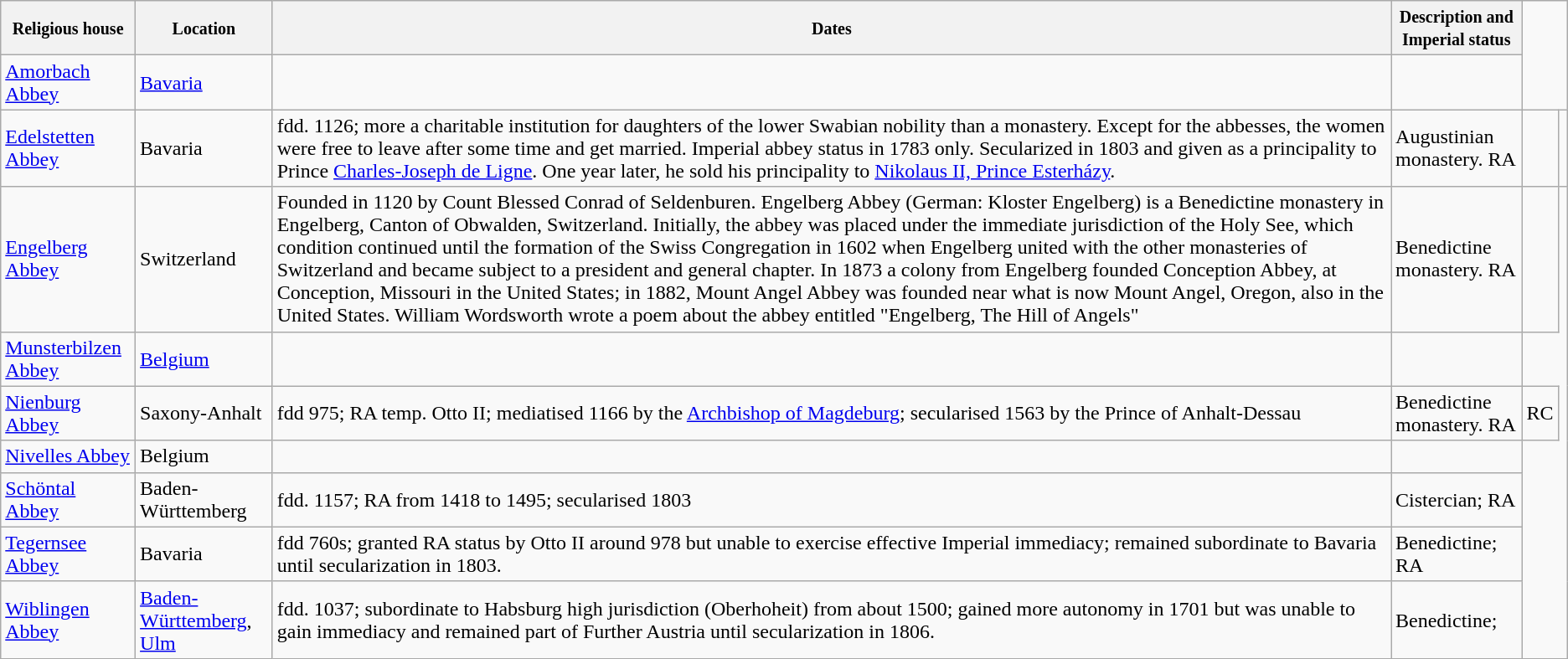<table class="wikitable">
<tr>
<th><small>Religious house</small></th>
<th><small>Location</small></th>
<th><small>Dates</small></th>
<th><small>Description and Imperial status</small></th>
</tr>
<tr>
<td><a href='#'>Amorbach Abbey</a></td>
<td><a href='#'>Bavaria</a></td>
<td></td>
<td></td>
</tr>
<tr>
<td><a href='#'>Edelstetten Abbey</a></td>
<td>Bavaria</td>
<td>fdd. 1126; more a charitable institution for daughters of the lower Swabian nobility than a monastery. Except for the abbesses, the women were free to leave after some time and get married. Imperial abbey status in 1783 only. Secularized in 1803 and given as a principality to Prince <a href='#'>Charles-Joseph de Ligne</a>. One year later, he sold his principality to <a href='#'>Nikolaus II, Prince Esterházy</a>.</td>
<td>Augustinian monastery. RA</td>
<td></td>
<td></td>
</tr>
<tr>
<td><a href='#'>Engelberg Abbey</a></td>
<td>Switzerland</td>
<td>Founded in 1120 by Count Blessed Conrad of Seldenburen. Engelberg Abbey (German: Kloster Engelberg) is a Benedictine monastery in Engelberg, Canton of Obwalden, Switzerland. Initially, the abbey was placed under the immediate jurisdiction of the Holy See, which condition continued until the formation of the Swiss Congregation in 1602 when Engelberg united with the other monasteries of Switzerland and became subject to a president and general chapter. In 1873 a colony from Engelberg founded Conception Abbey, at Conception, Missouri in the United States; in 1882, Mount Angel Abbey was founded near what is now Mount Angel, Oregon, also in the United States. William Wordsworth wrote a poem about the abbey entitled "Engelberg, The Hill of Angels"</td>
<td>Benedictine monastery. RA</td>
<td></td>
</tr>
<tr>
<td><a href='#'>Munsterbilzen Abbey</a></td>
<td><a href='#'>Belgium</a></td>
<td></td>
<td></td>
</tr>
<tr>
<td><a href='#'>Nienburg Abbey</a></td>
<td>Saxony-Anhalt</td>
<td>fdd 975; RA temp. Otto II; mediatised 1166 by the <a href='#'>Archbishop of Magdeburg</a>; secularised 1563 by the Prince of Anhalt-Dessau</td>
<td>Benedictine monastery. RA</td>
<td>RC</td>
</tr>
<tr>
<td><a href='#'>Nivelles Abbey</a></td>
<td>Belgium</td>
<td></td>
<td></td>
</tr>
<tr>
<td><a href='#'>Schöntal Abbey</a></td>
<td>Baden-Württemberg</td>
<td>fdd. 1157; RA from 1418 to 1495; secularised 1803</td>
<td>Cistercian; RA</td>
</tr>
<tr>
<td><a href='#'>Tegernsee Abbey</a></td>
<td>Bavaria</td>
<td>fdd 760s; granted RA status by Otto II around 978 but unable to exercise effective Imperial immediacy; remained subordinate to Bavaria until secularization in 1803.</td>
<td>Benedictine; RA</td>
</tr>
<tr>
<td><a href='#'>Wiblingen Abbey</a></td>
<td><a href='#'>Baden-Württemberg</a>, <a href='#'>Ulm</a></td>
<td>fdd. 1037; subordinate to Habsburg high jurisdiction (Oberhoheit) from about 1500; gained more autonomy in 1701 but was unable to gain immediacy and remained part of Further Austria until secularization in 1806.</td>
<td>Benedictine;</td>
</tr>
</table>
